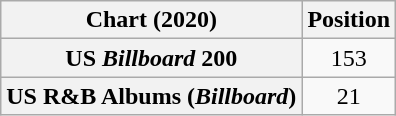<table class="wikitable sortable plainrowheaders" style="text-align:center;">
<tr>
<th scope="col">Chart (2020)</th>
<th scope="col">Position</th>
</tr>
<tr>
<th scope="row">US <em>Billboard</em> 200</th>
<td>153</td>
</tr>
<tr>
<th scope="row">US R&B Albums (<em>Billboard</em>)</th>
<td>21</td>
</tr>
</table>
